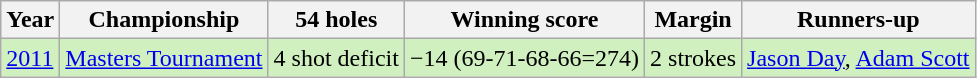<table class="wikitable">
<tr>
<th>Year</th>
<th>Championship</th>
<th>54 holes</th>
<th>Winning score</th>
<th>Margin</th>
<th>Runners-up</th>
</tr>
<tr style="background:#D0F0C0;">
<td><a href='#'>2011</a></td>
<td><a href='#'>Masters Tournament</a></td>
<td>4 shot deficit</td>
<td>−14 (69-71-68-66=274)</td>
<td>2 strokes</td>
<td> <a href='#'>Jason Day</a>,  <a href='#'>Adam Scott</a></td>
</tr>
</table>
